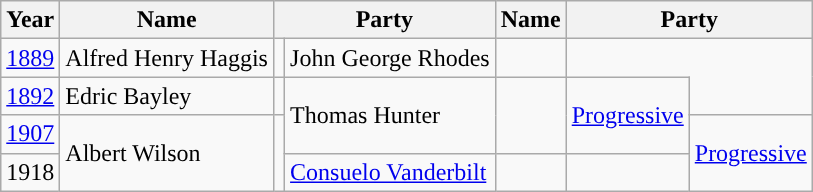<table class="wikitable">
<tr>
<th>Year</th>
<th>Name</th>
<th colspan=2>Party</th>
<th>Name</th>
<th colspan=2>Party</th>
</tr>
<tr>
<td><a href='#'>1889</a></td>
<td>Alfred Henry Haggis</td>
<td></td>
<td>John George Rhodes</td>
<td></td>
</tr>
<tr>
<td><a href='#'>1892</a></td>
<td>Edric Bayley</td>
<td></td>
<td rowspan=2>Thomas Hunter</td>
<td rowspan=2 style="background-color: "></td>
<td rowspan=2><a href='#'>Progressive</a></td>
</tr>
<tr>
<td><a href='#'>1907</a></td>
<td rowspan=2>Albert Wilson</td>
<td rowspan=2 style="background-color: "></td>
<td rowspan=2><a href='#'>Progressive</a></td>
</tr>
<tr>
<td>1918</td>
<td><a href='#'>Consuelo Vanderbilt</a></td>
<td></td>
</tr>
</table>
